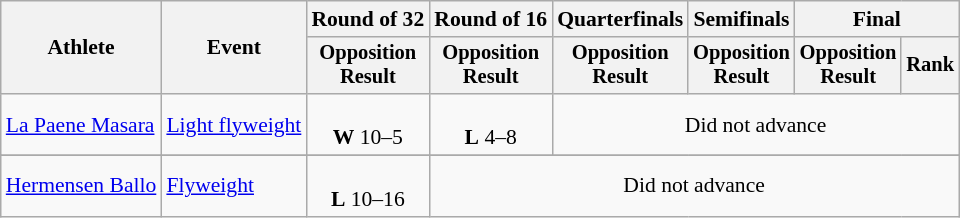<table class="wikitable" style="font-size:90%">
<tr>
<th rowspan="2">Athlete</th>
<th rowspan="2">Event</th>
<th>Round of 32</th>
<th>Round of 16</th>
<th>Quarterfinals</th>
<th>Semifinals</th>
<th colspan=2>Final</th>
</tr>
<tr style="font-size:95%">
<th>Opposition<br>Result</th>
<th>Opposition<br>Result</th>
<th>Opposition<br>Result</th>
<th>Opposition<br>Result</th>
<th>Opposition<br>Result</th>
<th>Rank</th>
</tr>
<tr align=center>
<td align=left><a href='#'>La Paene Masara</a></td>
<td align=left><a href='#'>Light flyweight</a></td>
<td><br><strong>W</strong> 10–5</td>
<td><br><strong>L</strong> 4–8</td>
<td colspan=4>Did not advance</td>
</tr>
<tr>
</tr>
<tr align=center>
<td align=left><a href='#'>Hermensen Ballo</a></td>
<td align=left><a href='#'>Flyweight</a></td>
<td><br><strong>L</strong> 10–16</td>
<td colspan=5>Did not advance</td>
</tr>
</table>
